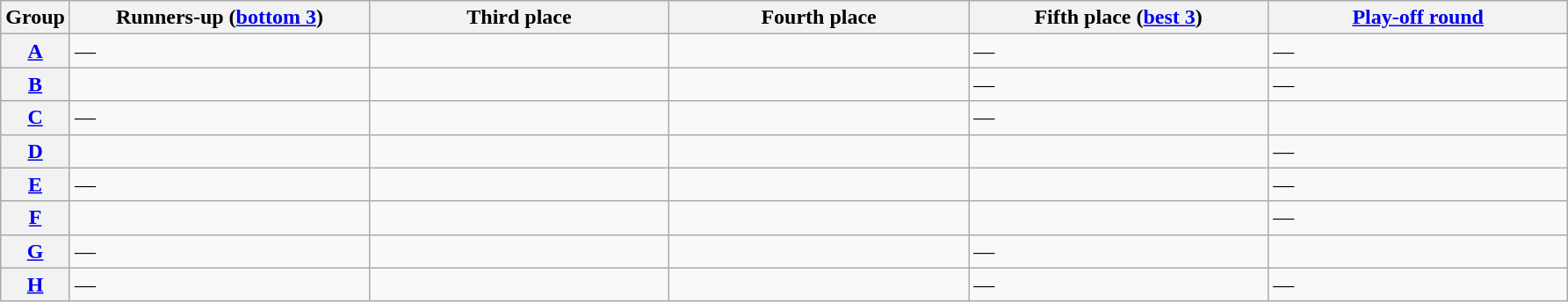<table class="wikitable">
<tr>
<th>Group</th>
<th width=220>Runners-up (<a href='#'>bottom 3</a>)</th>
<th width=220>Third place</th>
<th width=220>Fourth place</th>
<th width=220>Fifth place (<a href='#'>best 3</a>)</th>
<th width=220><a href='#'> Play-off round</a></th>
</tr>
<tr>
<th><a href='#'>A</a></th>
<td>—</td>
<td></td>
<td></td>
<td>—</td>
<td>—</td>
</tr>
<tr>
<th><a href='#'>B</a></th>
<td></td>
<td></td>
<td></td>
<td>—</td>
<td>—</td>
</tr>
<tr>
<th><a href='#'>C</a></th>
<td>—</td>
<td></td>
<td></td>
<td>—</td>
<td></td>
</tr>
<tr>
<th><a href='#'>D</a></th>
<td></td>
<td></td>
<td></td>
<td></td>
<td>—</td>
</tr>
<tr>
<th><a href='#'>E</a></th>
<td>—</td>
<td></td>
<td></td>
<td></td>
<td>—</td>
</tr>
<tr>
<th><a href='#'>F</a></th>
<td></td>
<td></td>
<td></td>
<td></td>
<td>—</td>
</tr>
<tr>
<th><a href='#'>G</a></th>
<td>—</td>
<td></td>
<td></td>
<td>—</td>
<td></td>
</tr>
<tr>
<th><a href='#'>H</a></th>
<td>—</td>
<td></td>
<td></td>
<td>—</td>
<td>—</td>
</tr>
</table>
